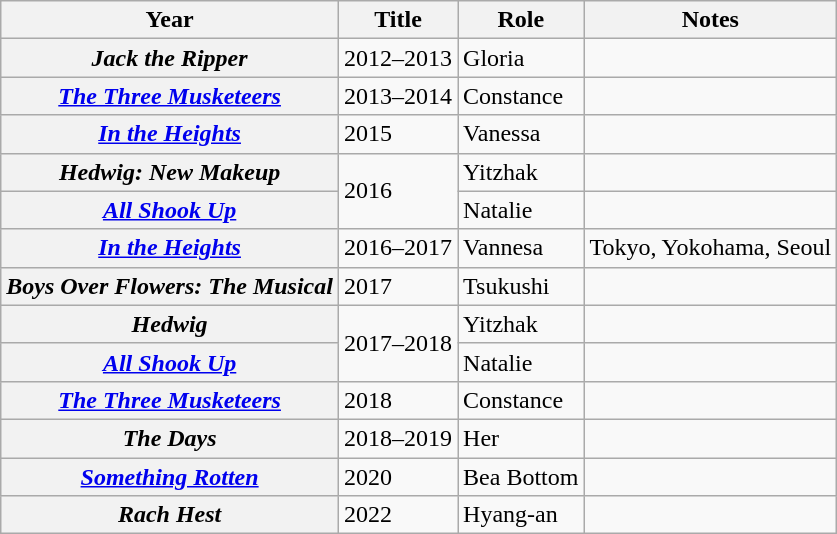<table class="wikitable  plainrowheaders">
<tr>
<th>Year</th>
<th>Title</th>
<th>Role</th>
<th>Notes</th>
</tr>
<tr>
<th scope=row><em>Jack the Ripper</em></th>
<td>2012–2013</td>
<td>Gloria</td>
<td></td>
</tr>
<tr>
<th scope=row><em><a href='#'>The Three Musketeers</a></em></th>
<td>2013–2014</td>
<td>Constance</td>
<td></td>
</tr>
<tr>
<th scope=row><em><a href='#'>In the Heights</a></em></th>
<td>2015</td>
<td>Vanessa</td>
<td></td>
</tr>
<tr>
<th scope=row><em>Hedwig: New Makeup</em></th>
<td rowspan="2">2016</td>
<td>Yitzhak</td>
<td></td>
</tr>
<tr>
<th scope=row><em><a href='#'>All Shook Up</a></em></th>
<td>Natalie</td>
<td></td>
</tr>
<tr>
<th scope=row><em><a href='#'>In the Heights</a></em></th>
<td>2016–2017</td>
<td>Vannesa</td>
<td>Tokyo, Yokohama, Seoul</td>
</tr>
<tr>
<th scope=row><em>Boys Over Flowers: The Musical</em></th>
<td>2017</td>
<td>Tsukushi</td>
<td></td>
</tr>
<tr>
<th scope=row><em>Hedwig</em></th>
<td rowspan="2">2017–2018</td>
<td>Yitzhak</td>
<td></td>
</tr>
<tr>
<th scope=row><em><a href='#'>All Shook Up</a></em></th>
<td>Natalie</td>
<td></td>
</tr>
<tr>
<th scope=row><em><a href='#'>The Three Musketeers</a></em></th>
<td>2018</td>
<td>Constance</td>
<td></td>
</tr>
<tr>
<th scope=row><em>The Days</em></th>
<td>2018–2019</td>
<td>Her</td>
<td></td>
</tr>
<tr>
<th scope="row"><em><a href='#'>Something Rotten</a></em></th>
<td>2020</td>
<td>Bea Bottom</td>
<td></td>
</tr>
<tr>
<th scope="row"><em>Rach Hest</em></th>
<td>2022</td>
<td>Hyang-an</td>
<td></td>
</tr>
</table>
